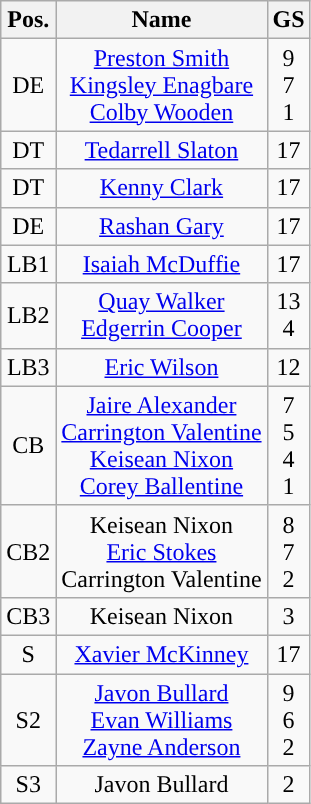<table class="wikitable" style="text-align:center">
<tr>
<th>Pos.</th>
<th>Name</th>
<th>GS</th>
</tr>
<tr>
<td>DE</td>
<td><a href='#'>Preston Smith</a><br><a href='#'>Kingsley Enagbare</a><br><a href='#'>Colby Wooden</a></td>
<td>9<br>7<br>1</td>
</tr>
<tr>
<td>DT</td>
<td><a href='#'>Tedarrell Slaton</a></td>
<td>17</td>
</tr>
<tr>
<td>DT</td>
<td><a href='#'>Kenny Clark</a></td>
<td>17</td>
</tr>
<tr>
<td>DE</td>
<td><a href='#'>Rashan Gary</a></td>
<td>17</td>
</tr>
<tr>
<td>LB1</td>
<td><a href='#'>Isaiah McDuffie</a></td>
<td>17</td>
</tr>
<tr>
<td>LB2</td>
<td><a href='#'>Quay Walker</a><br><a href='#'>Edgerrin Cooper</a></td>
<td>13<br>4</td>
</tr>
<tr>
<td>LB3</td>
<td><a href='#'>Eric Wilson</a></td>
<td>12</td>
</tr>
<tr>
<td>CB</td>
<td><a href='#'>Jaire Alexander</a><br><a href='#'>Carrington Valentine</a><br><a href='#'>Keisean Nixon</a><br><a href='#'>Corey Ballentine</a></td>
<td>7<br>5<br>4<br>1</td>
</tr>
<tr>
<td>CB2</td>
<td>Keisean Nixon<br><a href='#'>Eric Stokes</a><br>Carrington Valentine</td>
<td>8<br>7<br>2</td>
</tr>
<tr>
<td>CB3</td>
<td>Keisean Nixon</td>
<td>3</td>
</tr>
<tr>
<td>S</td>
<td><a href='#'>Xavier McKinney</a></td>
<td>17</td>
</tr>
<tr>
<td>S2</td>
<td><a href='#'>Javon Bullard</a><br><a href='#'>Evan Williams</a><br><a href='#'>Zayne Anderson</a></td>
<td>9<br>6<br>2</td>
</tr>
<tr>
<td>S3</td>
<td>Javon Bullard</td>
<td>2</td>
</tr>
</table>
